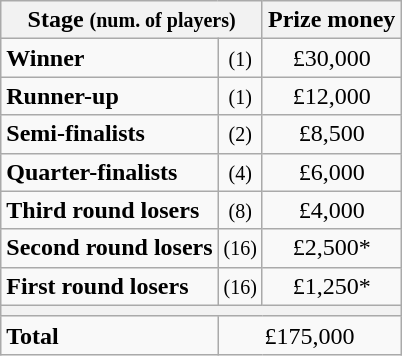<table class="wikitable">
<tr>
<th colspan="2">Stage <small>(num. of players)</small></th>
<th>Prize money</th>
</tr>
<tr>
<td><strong>Winner</strong></td>
<td align="center"><small>(1)</small></td>
<td align="center">£30,000</td>
</tr>
<tr>
<td><strong>Runner-up</strong></td>
<td align="center"><small>(1)</small></td>
<td align="center">£12,000</td>
</tr>
<tr>
<td><strong>Semi-finalists</strong></td>
<td align="center"><small>(2)</small></td>
<td align="center">£8,500</td>
</tr>
<tr>
<td><strong>Quarter-finalists</strong></td>
<td align="center"><small>(4)</small></td>
<td align="center">£6,000</td>
</tr>
<tr>
<td><strong>Third round losers</strong></td>
<td align="center"><small>(8)</small></td>
<td align="center">£4,000</td>
</tr>
<tr>
<td><strong>Second round losers</strong></td>
<td align="center"><small>(16)</small></td>
<td align="center">£2,500*</td>
</tr>
<tr>
<td><strong>First round losers</strong></td>
<td align="center"><small>(16)</small></td>
<td align="center">£1,250*</td>
</tr>
<tr>
<th colspan="3"></th>
</tr>
<tr>
<td><strong>Total</strong></td>
<td colspan="2" align="center">£175,000</td>
</tr>
</table>
